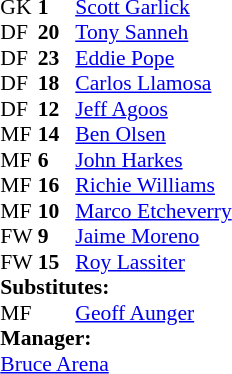<table cellspacing="0" cellpadding="0" style="font-size:90%; margin:0.2em auto;">
<tr>
<th width="25"></th>
<th width="25"></th>
</tr>
<tr>
<td>GK</td>
<td><strong>1</strong></td>
<td> <a href='#'>Scott Garlick</a></td>
</tr>
<tr>
<td>DF</td>
<td><strong>20</strong></td>
<td> <a href='#'>Tony Sanneh</a></td>
</tr>
<tr>
<td>DF</td>
<td><strong>23</strong></td>
<td> <a href='#'>Eddie Pope</a></td>
</tr>
<tr>
<td>DF</td>
<td><strong>18</strong></td>
<td> <a href='#'>Carlos Llamosa</a></td>
</tr>
<tr>
<td>DF</td>
<td><strong>12</strong></td>
<td> <a href='#'>Jeff Agoos</a></td>
</tr>
<tr>
<td>MF</td>
<td><strong>14</strong></td>
<td> <a href='#'>Ben Olsen</a></td>
<td></td>
</tr>
<tr>
<td>MF</td>
<td><strong>6</strong></td>
<td> <a href='#'>John Harkes</a></td>
</tr>
<tr>
<td>MF</td>
<td><strong>16</strong></td>
<td> <a href='#'>Richie Williams</a></td>
<td></td>
</tr>
<tr>
<td>MF</td>
<td><strong>10</strong></td>
<td> <a href='#'>Marco Etcheverry</a></td>
</tr>
<tr>
<td>FW</td>
<td><strong>9</strong></td>
<td> <a href='#'>Jaime Moreno</a></td>
<td></td>
</tr>
<tr>
<td>FW</td>
<td><strong>15</strong></td>
<td> <a href='#'>Roy Lassiter</a></td>
<td></td>
<td></td>
</tr>
<tr>
<td colspan=3><strong>Substitutes:</strong></td>
</tr>
<tr>
<td>MF</td>
<td></td>
<td> <a href='#'>Geoff Aunger</a></td>
<td></td>
<td></td>
</tr>
<tr>
<td colspan=3><strong>Manager:</strong></td>
</tr>
<tr>
<td colspan=4> <a href='#'>Bruce Arena</a></td>
</tr>
</table>
